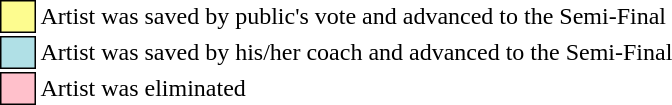<table class="toccolours" style="font-size: 100%; white-space: nowrap">
<tr>
<td style="background:#fdfc8f; border:1px solid black">     </td>
<td>Artist was saved by public's vote and advanced to the Semi-Final</td>
</tr>
<tr>
<td style="background:#b0e0e6; border:1px solid black">     </td>
<td>Artist was saved by his/her coach and advanced to the Semi-Final</td>
</tr>
<tr>
<td style="background:pink; border:1px solid black">     </td>
<td>Artist was eliminated</td>
</tr>
</table>
